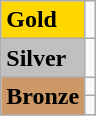<table class="wikitable">
<tr>
<td bgcolor="gold"><strong>Gold</strong></td>
<td></td>
</tr>
<tr>
<td bgcolor="silver"><strong>Silver</strong></td>
<td></td>
</tr>
<tr>
<td rowspan="2" bgcolor="#cc9966"><strong>Bronze</strong></td>
<td></td>
</tr>
<tr>
<td></td>
</tr>
</table>
